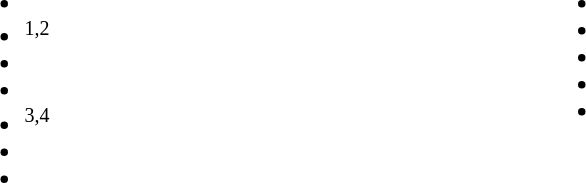<table>
<tr>
<td style="vertical-align:top; width:2%;"><br><ul><li></li><li><sup>1,2</sup></li><li></li><li></li><li><em></em><sup>3,4</sup></li><li></li><li></li></ul></td>
<td style="vertical-align:top; width:5%;"><br><ul><li></li><li></li><li></li><li></li><li></li></ul></td>
</tr>
</table>
